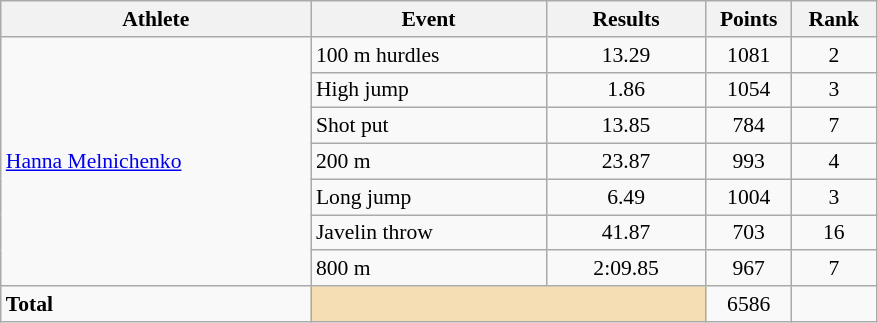<table class=wikitable style="font-size:90%;">
<tr>
<th width=200>Athlete</th>
<th width=150>Event</th>
<th width=100>Results</th>
<th width=50>Points</th>
<th width=50>Rank</th>
</tr>
<tr>
<td rowspan=7><a href='#'>Hanna Melnichenko</a></td>
<td>100 m hurdles</td>
<td align=center>13.29</td>
<td align=center>1081</td>
<td align=center>2</td>
</tr>
<tr>
<td>High jump</td>
<td align=center>1.86</td>
<td align=center>1054</td>
<td align=center>3</td>
</tr>
<tr>
<td>Shot put</td>
<td align=center>13.85</td>
<td align=center>784</td>
<td align=center>7</td>
</tr>
<tr>
<td>200 m</td>
<td align=center>23.87</td>
<td align=center>993</td>
<td align=center>4</td>
</tr>
<tr>
<td>Long jump</td>
<td align=center>6.49</td>
<td align=center>1004</td>
<td align=center>3</td>
</tr>
<tr>
<td>Javelin throw</td>
<td align=center>41.87</td>
<td align=center>703</td>
<td align=center>16</td>
</tr>
<tr>
<td>800 m</td>
<td align=center>2:09.85</td>
<td align=center>967</td>
<td align=center>7</td>
</tr>
<tr>
<td><strong>Total</strong></td>
<td colspan=2 style="background:wheat;"></td>
<td align=center>6586</td>
<td align=center></td>
</tr>
</table>
